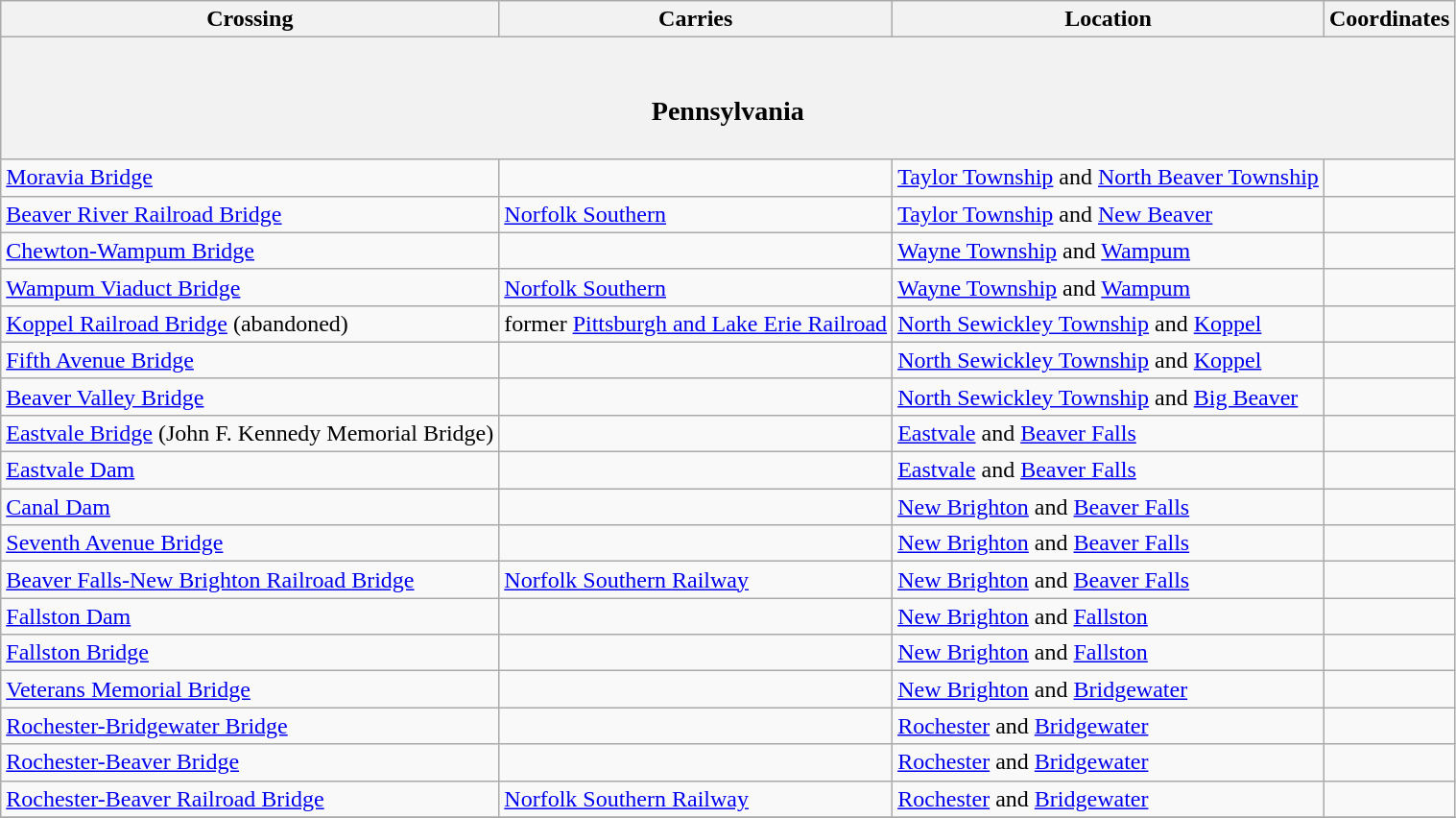<table class=wikitable>
<tr>
<th>Crossing</th>
<th>Carries</th>
<th>Location</th>
<th>Coordinates</th>
</tr>
<tr>
<th colspan=4><br><h3>Pennsylvania</h3></th>
</tr>
<tr>
<td><a href='#'>Moravia Bridge</a></td>
<td></td>
<td><a href='#'>Taylor Township</a> and <a href='#'>North Beaver Township</a></td>
</tr>
<tr>
<td><a href='#'>Beaver River Railroad Bridge</a></td>
<td><a href='#'>Norfolk Southern</a></td>
<td><a href='#'>Taylor Township</a> and <a href='#'>New Beaver</a></td>
<td></td>
</tr>
<tr>
<td><a href='#'>Chewton-Wampum Bridge</a></td>
<td></td>
<td><a href='#'>Wayne Township</a> and <a href='#'>Wampum</a></td>
<td></td>
</tr>
<tr>
<td><a href='#'>Wampum Viaduct Bridge</a></td>
<td><a href='#'>Norfolk Southern</a></td>
<td><a href='#'>Wayne Township</a> and <a href='#'>Wampum</a></td>
<td></td>
</tr>
<tr>
<td><a href='#'>Koppel Railroad Bridge</a> (abandoned)</td>
<td>former <a href='#'>Pittsburgh and Lake Erie Railroad</a></td>
<td><a href='#'>North Sewickley Township</a> and <a href='#'>Koppel</a></td>
<td></td>
</tr>
<tr>
<td><a href='#'>Fifth Avenue Bridge</a></td>
<td></td>
<td><a href='#'>North Sewickley Township</a> and <a href='#'>Koppel</a></td>
<td></td>
</tr>
<tr>
<td><a href='#'>Beaver Valley Bridge</a></td>
<td></td>
<td><a href='#'>North Sewickley Township</a> and <a href='#'>Big Beaver</a></td>
<td></td>
</tr>
<tr>
<td><a href='#'>Eastvale Bridge</a> (John F. Kennedy Memorial Bridge)</td>
<td></td>
<td><a href='#'>Eastvale</a> and <a href='#'>Beaver Falls</a></td>
<td></td>
</tr>
<tr>
<td><a href='#'>Eastvale Dam</a></td>
<td></td>
<td><a href='#'>Eastvale</a> and <a href='#'>Beaver Falls</a></td>
<td></td>
</tr>
<tr>
<td><a href='#'>Canal Dam</a></td>
<td></td>
<td><a href='#'>New Brighton</a> and <a href='#'>Beaver Falls</a></td>
<td></td>
</tr>
<tr>
<td><a href='#'>Seventh Avenue Bridge</a></td>
<td></td>
<td><a href='#'>New Brighton</a> and <a href='#'>Beaver Falls</a></td>
<td></td>
</tr>
<tr>
<td><a href='#'>Beaver Falls-New Brighton Railroad Bridge</a></td>
<td><a href='#'>Norfolk Southern Railway</a></td>
<td><a href='#'>New Brighton</a> and <a href='#'>Beaver Falls</a></td>
<td></td>
</tr>
<tr>
<td><a href='#'>Fallston Dam</a></td>
<td></td>
<td><a href='#'>New Brighton</a> and <a href='#'>Fallston</a></td>
<td></td>
</tr>
<tr>
<td><a href='#'>Fallston Bridge</a></td>
<td></td>
<td><a href='#'>New Brighton</a> and <a href='#'>Fallston</a></td>
<td></td>
</tr>
<tr>
<td><a href='#'>Veterans Memorial Bridge</a></td>
<td></td>
<td><a href='#'>New Brighton</a> and <a href='#'>Bridgewater</a></td>
<td></td>
</tr>
<tr>
<td><a href='#'>Rochester-Bridgewater Bridge</a></td>
<td></td>
<td><a href='#'>Rochester</a> and <a href='#'>Bridgewater</a></td>
<td></td>
</tr>
<tr>
<td><a href='#'>Rochester-Beaver Bridge</a></td>
<td></td>
<td><a href='#'>Rochester</a> and <a href='#'>Bridgewater</a></td>
<td></td>
</tr>
<tr>
<td><a href='#'>Rochester-Beaver Railroad Bridge</a></td>
<td><a href='#'>Norfolk Southern Railway</a></td>
<td><a href='#'>Rochester</a> and <a href='#'>Bridgewater</a></td>
<td></td>
</tr>
<tr>
</tr>
</table>
